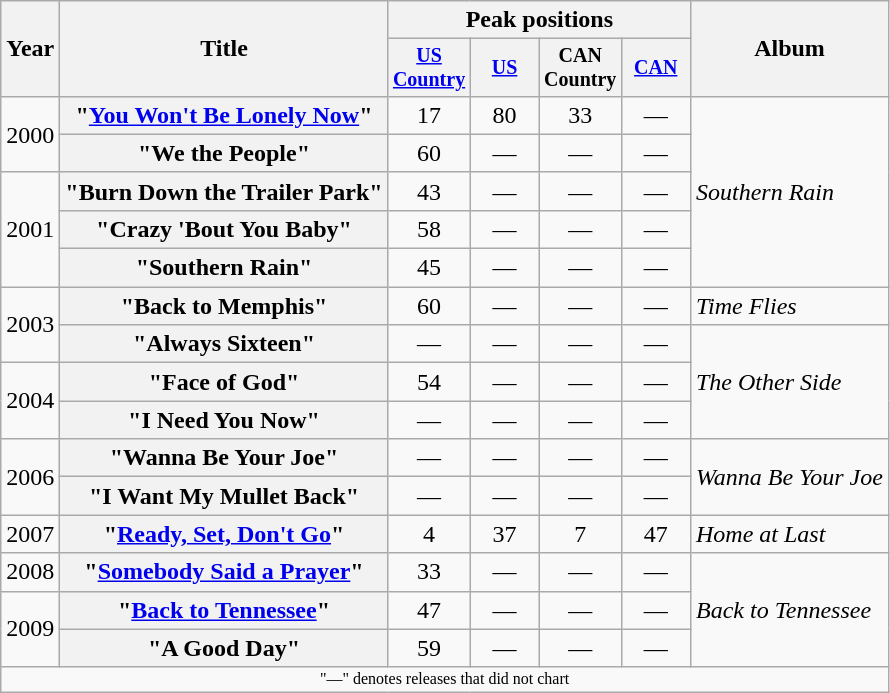<table class="wikitable plainrowheaders" style="text-align:center;">
<tr>
<th rowspan="2">Year</th>
<th rowspan="2">Title</th>
<th colspan="4">Peak positions</th>
<th rowspan="2">Album</th>
</tr>
<tr style="font-size:smaller;">
<th style="width:40px;"><a href='#'>US Country</a><br></th>
<th style="width:40px;"><a href='#'>US</a><br></th>
<th style="width:40px;">CAN Country<br></th>
<th style="width:40px;"><a href='#'>CAN</a><br></th>
</tr>
<tr>
<td rowspan="2">2000</td>
<th scope="row">"<a href='#'>You Won't Be Lonely Now</a>"</th>
<td>17</td>
<td>80</td>
<td>33</td>
<td>—</td>
<td style="text-align:left;" rowspan="5"><em>Southern Rain</em></td>
</tr>
<tr>
<th scope="row">"We the People"</th>
<td>60</td>
<td>—</td>
<td>—</td>
<td>—</td>
</tr>
<tr>
<td rowspan="3">2001</td>
<th scope="row">"Burn Down the Trailer Park"</th>
<td>43</td>
<td>—</td>
<td>—</td>
<td>—</td>
</tr>
<tr>
<th scope="row">"Crazy 'Bout You Baby"</th>
<td>58</td>
<td>—</td>
<td>—</td>
<td>—</td>
</tr>
<tr>
<th scope="row">"Southern Rain"</th>
<td>45</td>
<td>—</td>
<td>—</td>
<td>—</td>
</tr>
<tr>
<td rowspan="2">2003</td>
<th scope="row">"Back to Memphis"</th>
<td>60</td>
<td>—</td>
<td>—</td>
<td>—</td>
<td style="text-align:left;"><em>Time Flies</em></td>
</tr>
<tr>
<th scope="row">"Always Sixteen"</th>
<td>—</td>
<td>—</td>
<td>—</td>
<td>—</td>
<td style="text-align:left;" rowspan="3"><em>The Other Side</em></td>
</tr>
<tr>
<td rowspan="2">2004</td>
<th scope="row">"Face of God"</th>
<td>54</td>
<td>—</td>
<td>—</td>
<td>—</td>
</tr>
<tr>
<th scope="row">"I Need You Now"</th>
<td>—</td>
<td>—</td>
<td>—</td>
<td>—</td>
</tr>
<tr>
<td rowspan="2">2006</td>
<th scope="row">"Wanna Be Your Joe"</th>
<td>—</td>
<td>—</td>
<td>—</td>
<td>—</td>
<td style="text-align:left;" rowspan="2"><em>Wanna Be Your Joe</em></td>
</tr>
<tr>
<th scope="row">"I Want My Mullet Back"</th>
<td>—</td>
<td>—</td>
<td>—</td>
<td>—</td>
</tr>
<tr>
<td>2007</td>
<th scope="row">"<a href='#'>Ready, Set, Don't Go</a>"<br></th>
<td>4</td>
<td>37</td>
<td>7</td>
<td>47</td>
<td style="text-align:left;"><em>Home at Last</em></td>
</tr>
<tr>
<td>2008</td>
<th scope="row">"<a href='#'>Somebody Said a Prayer</a>"</th>
<td>33</td>
<td>—</td>
<td>—</td>
<td>—</td>
<td style="text-align:left;" rowspan="3"><em>Back to Tennessee</em></td>
</tr>
<tr>
<td rowspan="2">2009</td>
<th scope="row">"<a href='#'>Back to Tennessee</a>"</th>
<td>47</td>
<td>—</td>
<td>—</td>
<td>—</td>
</tr>
<tr>
<th scope="row">"A Good Day"</th>
<td>59</td>
<td>—</td>
<td>—</td>
<td>—</td>
</tr>
<tr>
<td colspan="7" style="font-size:8pt">"—" denotes releases that did not chart</td>
</tr>
</table>
